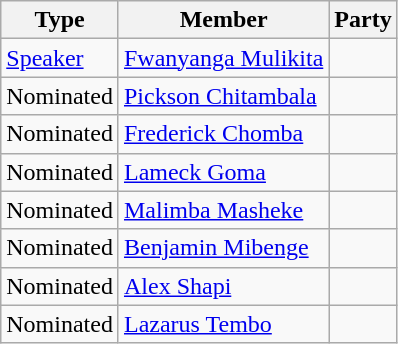<table class=wikitable sortable">
<tr>
<th>Type</th>
<th>Member</th>
<th>Party</th>
</tr>
<tr>
<td><a href='#'>Speaker</a></td>
<td><a href='#'>Fwanyanga Mulikita</a></td>
<td></td>
</tr>
<tr>
<td>Nominated</td>
<td><a href='#'>Pickson Chitambala</a></td>
<td></td>
</tr>
<tr>
<td>Nominated</td>
<td><a href='#'>Frederick Chomba</a></td>
<td></td>
</tr>
<tr>
<td>Nominated</td>
<td><a href='#'>Lameck Goma</a></td>
<td></td>
</tr>
<tr>
<td>Nominated</td>
<td><a href='#'>Malimba Masheke</a></td>
<td></td>
</tr>
<tr>
<td>Nominated</td>
<td><a href='#'>Benjamin Mibenge</a></td>
<td></td>
</tr>
<tr>
<td>Nominated</td>
<td><a href='#'>Alex Shapi</a></td>
<td></td>
</tr>
<tr>
<td>Nominated</td>
<td><a href='#'>Lazarus Tembo</a></td>
<td></td>
</tr>
</table>
